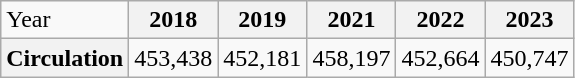<table class="wikitable">
<tr>
<td>Year</td>
<th>2018</th>
<th>2019</th>
<th>2021</th>
<th>2022</th>
<th>2023</th>
</tr>
<tr>
<th>Circulation</th>
<td>453,438</td>
<td>452,181</td>
<td>458,197</td>
<td>452,664</td>
<td>450,747</td>
</tr>
</table>
